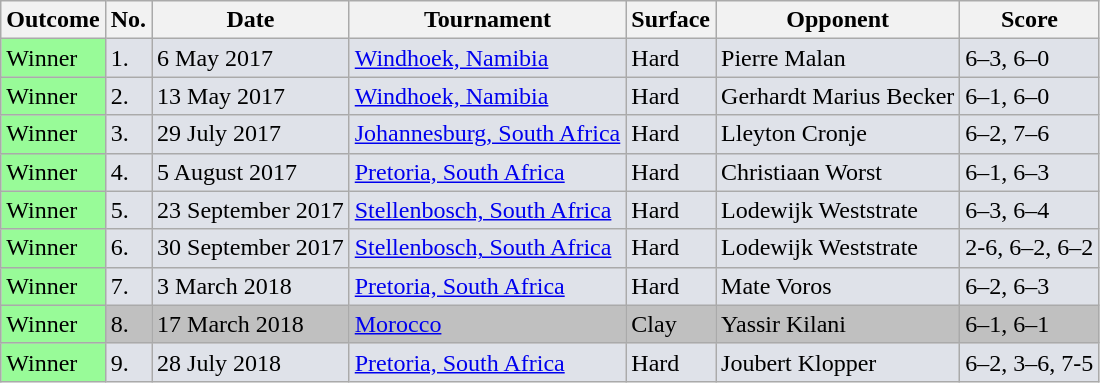<table class=wikitable>
<tr>
<th>Outcome</th>
<th>No.</th>
<th>Date</th>
<th>Tournament</th>
<th>Surface</th>
<th>Opponent</th>
<th>Score</th>
</tr>
<tr bgcolor=dfe2e9>
<td bgcolor=98fb98>Winner</td>
<td>1.</td>
<td>6 May 2017</td>
<td><a href='#'>Windhoek, Namibia</a></td>
<td>Hard</td>
<td> Pierre Malan</td>
<td>6–3, 6–0</td>
</tr>
<tr bgcolor=dfe2e9>
<td bgcolor=98fb98>Winner</td>
<td>2.</td>
<td>13 May 2017</td>
<td><a href='#'>Windhoek, Namibia</a></td>
<td>Hard</td>
<td> Gerhardt Marius Becker</td>
<td>6–1, 6–0</td>
</tr>
<tr bgcolor=dfe2e9>
<td bgcolor=98fb98>Winner</td>
<td>3.</td>
<td>29 July 2017</td>
<td><a href='#'>Johannesburg, South Africa</a></td>
<td>Hard</td>
<td> Lleyton Cronje</td>
<td>6–2, 7–6</td>
</tr>
<tr bgcolor=dfe2e9>
<td bgcolor=98fb98>Winner</td>
<td>4.</td>
<td>5 August 2017</td>
<td><a href='#'>Pretoria, South Africa</a></td>
<td>Hard</td>
<td> Christiaan Worst</td>
<td>6–1, 6–3</td>
</tr>
<tr bgcolor=dfe2e9>
<td bgcolor=98fb98>Winner</td>
<td>5.</td>
<td>23 September 2017</td>
<td><a href='#'>Stellenbosch, South Africa</a></td>
<td>Hard</td>
<td> Lodewijk Weststrate</td>
<td>6–3, 6–4</td>
</tr>
<tr bgcolor=dfe2e9>
<td bgcolor=98fb98>Winner</td>
<td>6.</td>
<td>30 September 2017</td>
<td><a href='#'>Stellenbosch, South Africa</a></td>
<td>Hard</td>
<td> Lodewijk Weststrate</td>
<td>2-6, 6–2, 6–2</td>
</tr>
<tr bgcolor=dfe2e9>
<td bgcolor=98fb98>Winner</td>
<td>7.</td>
<td>3 March 2018</td>
<td><a href='#'>Pretoria, South Africa</a></td>
<td>Hard</td>
<td> Mate Voros</td>
<td>6–2, 6–3</td>
</tr>
<tr bgcolor=silver>
<td bgcolor=98fb98>Winner</td>
<td>8.</td>
<td>17 March 2018</td>
<td><a href='#'>Morocco</a></td>
<td>Clay</td>
<td> Yassir Kilani</td>
<td>6–1, 6–1</td>
</tr>
<tr bgcolor=dfe2e9>
<td bgcolor=98fb98>Winner</td>
<td>9.</td>
<td>28 July 2018</td>
<td><a href='#'>Pretoria, South Africa</a></td>
<td>Hard</td>
<td> Joubert Klopper</td>
<td>6–2, 3–6, 7-5</td>
</tr>
</table>
